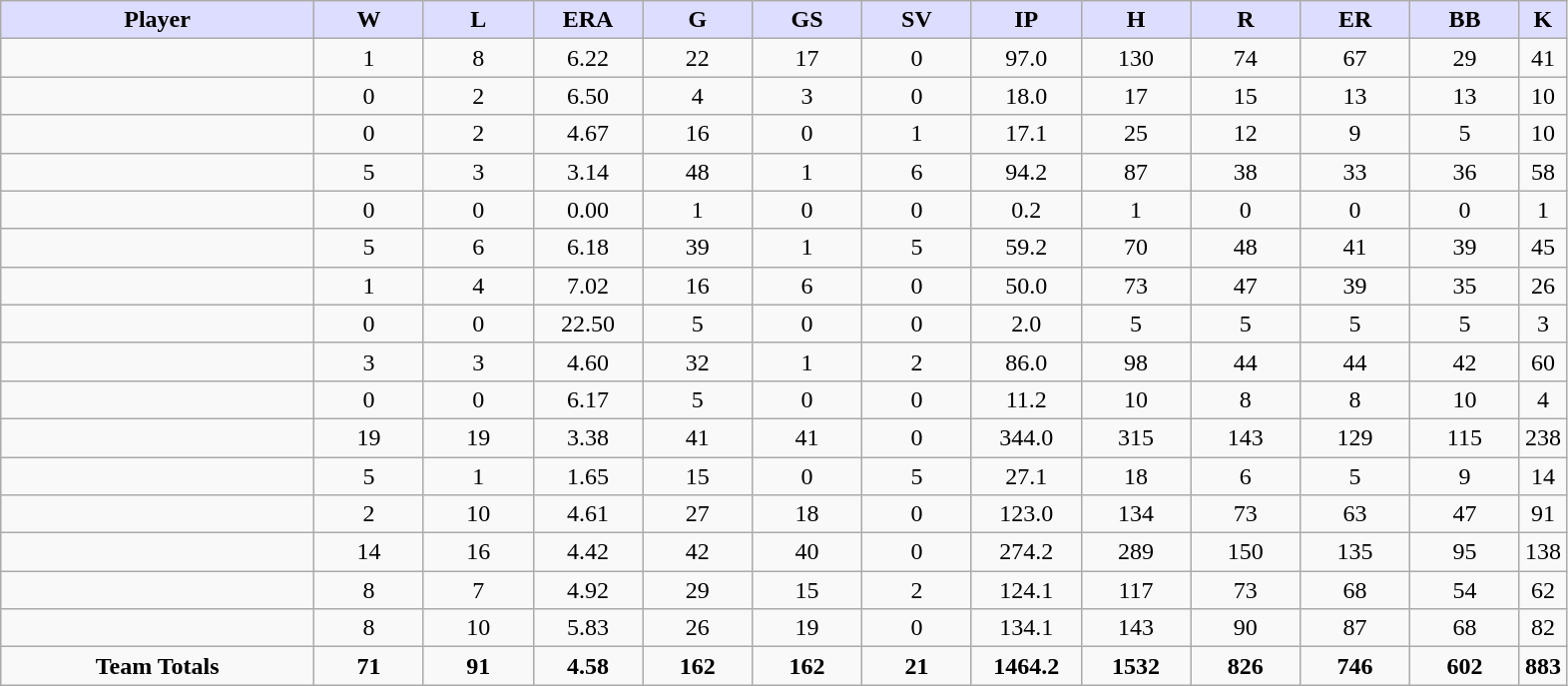<table class="wikitable" style="text-align:center;">
<tr>
<th style="background:#ddf; width:20%;"><strong>Player</strong></th>
<th style="background:#ddf; width:7%;"><strong>W</strong></th>
<th style="background:#ddf; width:7%;"><strong>L</strong></th>
<th style="background:#ddf; width:7%;"><strong>ERA</strong></th>
<th style="background:#ddf; width:7%;"><strong>G</strong></th>
<th style="background:#ddf; width:7%;"><strong>GS</strong></th>
<th style="background:#ddf; width:7%;"><strong>SV</strong></th>
<th style="background:#ddf; width:7%;"><strong>IP</strong></th>
<th style="background:#ddf; width:7%;"><strong>H</strong></th>
<th style="background:#ddf; width:7%;"><strong>R</strong></th>
<th style="background:#ddf; width:7%;"><strong>ER</strong></th>
<th style="background:#ddf; width:7%;"><strong>BB</strong></th>
<th style="background:#ddf; width:7%;"><strong>K</strong></th>
</tr>
<tr>
<td align=left></td>
<td>1</td>
<td>8</td>
<td>6.22</td>
<td>22</td>
<td>17</td>
<td>0</td>
<td>97.0</td>
<td>130</td>
<td>74</td>
<td>67</td>
<td>29</td>
<td>41</td>
</tr>
<tr>
<td align=left></td>
<td>0</td>
<td>2</td>
<td>6.50</td>
<td>4</td>
<td>3</td>
<td>0</td>
<td>18.0</td>
<td>17</td>
<td>15</td>
<td>13</td>
<td>13</td>
<td>10</td>
</tr>
<tr>
<td align=left></td>
<td>0</td>
<td>2</td>
<td>4.67</td>
<td>16</td>
<td>0</td>
<td>1</td>
<td>17.1</td>
<td>25</td>
<td>12</td>
<td>9</td>
<td>5</td>
<td>10</td>
</tr>
<tr>
<td align=left></td>
<td>5</td>
<td>3</td>
<td>3.14</td>
<td>48</td>
<td>1</td>
<td>6</td>
<td>94.2</td>
<td>87</td>
<td>38</td>
<td>33</td>
<td>36</td>
<td>58</td>
</tr>
<tr>
<td align=left></td>
<td>0</td>
<td>0</td>
<td>0.00</td>
<td>1</td>
<td>0</td>
<td>0</td>
<td>0.2</td>
<td>1</td>
<td>0</td>
<td>0</td>
<td>0</td>
<td>1</td>
</tr>
<tr>
<td align=left></td>
<td>5</td>
<td>6</td>
<td>6.18</td>
<td>39</td>
<td>1</td>
<td>5</td>
<td>59.2</td>
<td>70</td>
<td>48</td>
<td>41</td>
<td>39</td>
<td>45</td>
</tr>
<tr>
<td align=left></td>
<td>1</td>
<td>4</td>
<td>7.02</td>
<td>16</td>
<td>6</td>
<td>0</td>
<td>50.0</td>
<td>73</td>
<td>47</td>
<td>39</td>
<td>35</td>
<td>26</td>
</tr>
<tr>
<td align=left></td>
<td>0</td>
<td>0</td>
<td>22.50</td>
<td>5</td>
<td>0</td>
<td>0</td>
<td>2.0</td>
<td>5</td>
<td>5</td>
<td>5</td>
<td>5</td>
<td>3</td>
</tr>
<tr>
<td align=left></td>
<td>3</td>
<td>3</td>
<td>4.60</td>
<td>32</td>
<td>1</td>
<td>2</td>
<td>86.0</td>
<td>98</td>
<td>44</td>
<td>44</td>
<td>42</td>
<td>60</td>
</tr>
<tr>
<td align=left></td>
<td>0</td>
<td>0</td>
<td>6.17</td>
<td>5</td>
<td>0</td>
<td>0</td>
<td>11.2</td>
<td>10</td>
<td>8</td>
<td>8</td>
<td>10</td>
<td>4</td>
</tr>
<tr>
<td align=left></td>
<td>19</td>
<td>19</td>
<td>3.38</td>
<td>41</td>
<td>41</td>
<td>0</td>
<td>344.0</td>
<td>315</td>
<td>143</td>
<td>129</td>
<td>115</td>
<td>238</td>
</tr>
<tr>
<td align=left></td>
<td>5</td>
<td>1</td>
<td>1.65</td>
<td>15</td>
<td>0</td>
<td>5</td>
<td>27.1</td>
<td>18</td>
<td>6</td>
<td>5</td>
<td>9</td>
<td>14</td>
</tr>
<tr>
<td align=left></td>
<td>2</td>
<td>10</td>
<td>4.61</td>
<td>27</td>
<td>18</td>
<td>0</td>
<td>123.0</td>
<td>134</td>
<td>73</td>
<td>63</td>
<td>47</td>
<td>91</td>
</tr>
<tr>
<td align=left></td>
<td>14</td>
<td>16</td>
<td>4.42</td>
<td>42</td>
<td>40</td>
<td>0</td>
<td>274.2</td>
<td>289</td>
<td>150</td>
<td>135</td>
<td>95</td>
<td>138</td>
</tr>
<tr>
<td align=left></td>
<td>8</td>
<td>7</td>
<td>4.92</td>
<td>29</td>
<td>15</td>
<td>2</td>
<td>124.1</td>
<td>117</td>
<td>73</td>
<td>68</td>
<td>54</td>
<td>62</td>
</tr>
<tr>
<td align=left></td>
<td>8</td>
<td>10</td>
<td>5.83</td>
<td>26</td>
<td>19</td>
<td>0</td>
<td>134.1</td>
<td>143</td>
<td>90</td>
<td>87</td>
<td>68</td>
<td>82</td>
</tr>
<tr class="sortbottom">
<td><strong>Team Totals</strong></td>
<td><strong>71</strong></td>
<td><strong>91</strong></td>
<td><strong>4.58</strong></td>
<td><strong>162</strong></td>
<td><strong>162</strong></td>
<td><strong>21</strong></td>
<td><strong>1464.2</strong></td>
<td><strong>1532</strong></td>
<td><strong>826</strong></td>
<td><strong>746</strong></td>
<td><strong>602</strong></td>
<td><strong>883</strong></td>
</tr>
</table>
